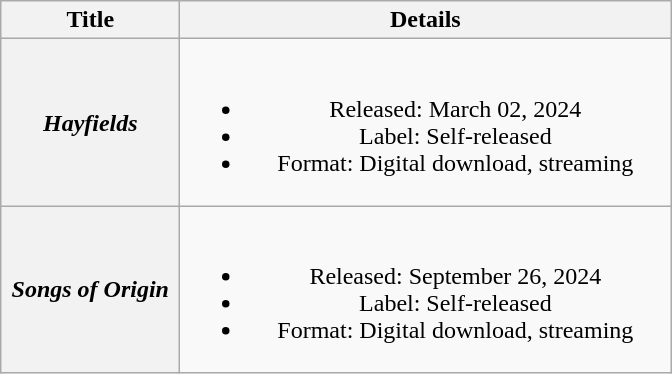<table class="wikitable plainrowheaders" style="text-align:center">
<tr>
<th scope="col" style="width:7em;">Title</th>
<th scope="col" style="width:20em;">Details</th>
</tr>
<tr>
<th scope="row"><em>Hayfields</em></th>
<td><br><ul><li>Released: March 02, 2024</li><li>Label: Self-released</li><li>Format: Digital download, streaming</li></ul></td>
</tr>
<tr>
<th scope="row"><em>Songs of Origin</em></th>
<td><br><ul><li>Released: September 26, 2024</li><li>Label: Self-released</li><li>Format: Digital download, streaming</li></ul></td>
</tr>
</table>
